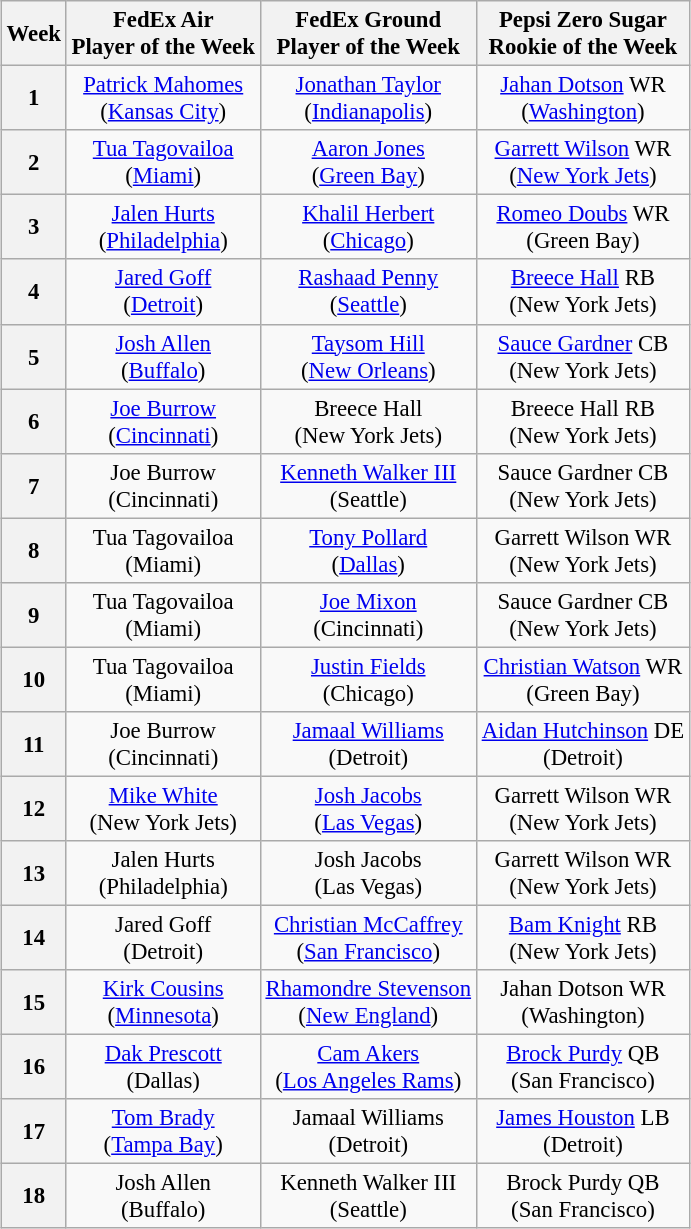<table border=0>
<tr valign="top">
<td><br><table class="wikitable" style="font-size: 95%; text-align: center;">
<tr>
<th>Week</th>
<th>FedEx Air<br>Player of the Week</th>
<th>FedEx Ground<br>Player of the Week</th>
<th>Pepsi Zero Sugar<br>Rookie of the Week</th>
</tr>
<tr>
<th>1</th>
<td><a href='#'>Patrick Mahomes</a><br>(<a href='#'>Kansas City</a>)</td>
<td><a href='#'>Jonathan Taylor</a><br>(<a href='#'>Indianapolis</a>)</td>
<td><a href='#'>Jahan Dotson</a> WR<br>(<a href='#'>Washington</a>)</td>
</tr>
<tr>
<th>2</th>
<td><a href='#'>Tua Tagovailoa</a><br>(<a href='#'>Miami</a>)</td>
<td><a href='#'>Aaron Jones</a><br>(<a href='#'>Green Bay</a>)</td>
<td><a href='#'>Garrett Wilson</a> WR<br>(<a href='#'>New York Jets</a>)</td>
</tr>
<tr>
<th>3</th>
<td><a href='#'>Jalen Hurts</a><br>(<a href='#'>Philadelphia</a>)</td>
<td><a href='#'>Khalil Herbert</a><br>(<a href='#'>Chicago</a>)</td>
<td><a href='#'>Romeo Doubs</a> WR<br>(Green Bay)</td>
</tr>
<tr>
<th>4</th>
<td><a href='#'>Jared Goff</a><br>(<a href='#'>Detroit</a>)</td>
<td><a href='#'>Rashaad Penny</a><br>(<a href='#'>Seattle</a>)</td>
<td><a href='#'>Breece Hall</a> RB<br>(New York Jets)</td>
</tr>
<tr>
<th>5</th>
<td><a href='#'>Josh Allen</a><br>(<a href='#'>Buffalo</a>)</td>
<td><a href='#'>Taysom Hill</a><br>(<a href='#'>New Orleans</a>)</td>
<td><a href='#'>Sauce Gardner</a> CB <br>(New York Jets)</td>
</tr>
<tr>
<th>6</th>
<td><a href='#'>Joe Burrow</a><br>(<a href='#'>Cincinnati</a>)</td>
<td>Breece Hall<br>(New York Jets)</td>
<td>Breece Hall RB<br>(New York Jets)</td>
</tr>
<tr>
<th>7</th>
<td>Joe Burrow<br>(Cincinnati)</td>
<td><a href='#'>Kenneth Walker III</a><br>(Seattle)</td>
<td>Sauce Gardner CB <br>(New York Jets)</td>
</tr>
<tr>
<th>8</th>
<td>Tua Tagovailoa<br>(Miami)</td>
<td><a href='#'>Tony Pollard</a><br>(<a href='#'>Dallas</a>)</td>
<td>Garrett Wilson WR <br>(New York Jets)</td>
</tr>
<tr>
<th>9</th>
<td>Tua Tagovailoa<br>(Miami)</td>
<td><a href='#'>Joe Mixon</a><br>(Cincinnati)</td>
<td>Sauce Gardner CB <br>(New York Jets)</td>
</tr>
<tr>
<th>10</th>
<td>Tua Tagovailoa<br>(Miami)</td>
<td><a href='#'>Justin Fields</a><br>(Chicago)</td>
<td><a href='#'>Christian Watson</a> WR<br>(Green Bay)</td>
</tr>
<tr>
<th>11</th>
<td>Joe Burrow<br>(Cincinnati)</td>
<td><a href='#'>Jamaal Williams</a><br>(Detroit)</td>
<td><a href='#'>Aidan Hutchinson</a> DE<br>(Detroit)</td>
</tr>
<tr>
<th>12</th>
<td><a href='#'>Mike White</a><br>(New York Jets)</td>
<td><a href='#'>Josh Jacobs</a> <br>(<a href='#'>Las Vegas</a>)</td>
<td>Garrett Wilson WR <br>(New York Jets)</td>
</tr>
<tr>
<th>13</th>
<td>Jalen Hurts<br>(Philadelphia)</td>
<td>Josh Jacobs<br>(Las Vegas)</td>
<td>Garrett Wilson WR <br>(New York Jets)</td>
</tr>
<tr>
<th>14</th>
<td>Jared Goff<br>(Detroit)</td>
<td><a href='#'>Christian McCaffrey</a> <br>(<a href='#'>San Francisco</a>)</td>
<td><a href='#'>Bam Knight</a> RB<br>(New York Jets)</td>
</tr>
<tr>
<th>15</th>
<td><a href='#'>Kirk Cousins</a> <br>(<a href='#'>Minnesota</a>)</td>
<td><a href='#'>Rhamondre Stevenson</a> <br>(<a href='#'>New England</a>)</td>
<td>Jahan Dotson WR<br>(Washington)</td>
</tr>
<tr>
<th>16</th>
<td><a href='#'>Dak Prescott</a><br>(Dallas)</td>
<td><a href='#'>Cam Akers</a><br>(<a href='#'>Los Angeles Rams</a>)</td>
<td><a href='#'>Brock Purdy</a> QB<br>(San Francisco)</td>
</tr>
<tr>
<th>17</th>
<td><a href='#'>Tom Brady</a><br>(<a href='#'>Tampa Bay</a>)</td>
<td>Jamaal Williams<br>(Detroit)</td>
<td><a href='#'>James Houston</a> LB<br>(Detroit)</td>
</tr>
<tr>
<th>18</th>
<td>Josh Allen<br>(Buffalo)</td>
<td>Kenneth Walker III<br>(Seattle)</td>
<td>Brock Purdy QB<br>(San Francisco)</td>
</tr>
</table>
</td>
</tr>
</table>
